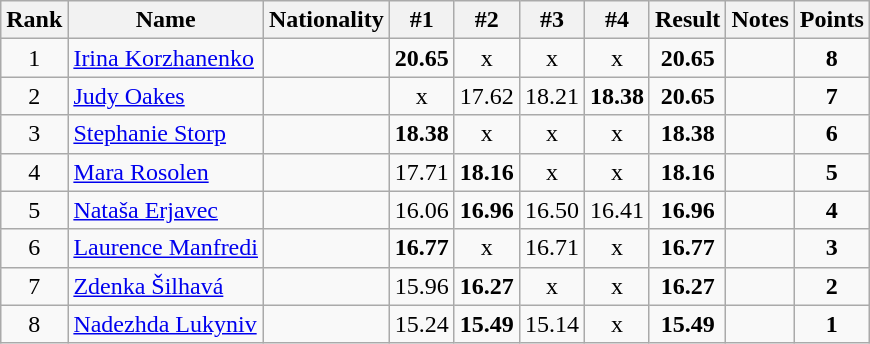<table class="wikitable sortable" style="text-align:center">
<tr>
<th>Rank</th>
<th>Name</th>
<th>Nationality</th>
<th>#1</th>
<th>#2</th>
<th>#3</th>
<th>#4</th>
<th>Result</th>
<th>Notes</th>
<th>Points</th>
</tr>
<tr>
<td>1</td>
<td align=left><a href='#'>Irina Korzhanenko</a></td>
<td align=left></td>
<td><strong>20.65</strong></td>
<td>x</td>
<td>x</td>
<td>x</td>
<td><strong>20.65</strong></td>
<td></td>
<td><strong>8</strong></td>
</tr>
<tr>
<td>2</td>
<td align=left><a href='#'>Judy Oakes</a></td>
<td align=left></td>
<td>x</td>
<td>17.62</td>
<td>18.21</td>
<td><strong>18.38</strong></td>
<td><strong>20.65</strong></td>
<td></td>
<td><strong>7</strong></td>
</tr>
<tr>
<td>3</td>
<td align=left><a href='#'>Stephanie Storp</a></td>
<td align=left></td>
<td><strong>18.38</strong></td>
<td>x</td>
<td>x</td>
<td>x</td>
<td><strong>18.38</strong></td>
<td></td>
<td><strong>6</strong></td>
</tr>
<tr>
<td>4</td>
<td align=left><a href='#'>Mara Rosolen</a></td>
<td align=left></td>
<td>17.71</td>
<td><strong>18.16</strong></td>
<td>x</td>
<td>x</td>
<td><strong>18.16</strong></td>
<td></td>
<td><strong>5</strong></td>
</tr>
<tr>
<td>5</td>
<td align=left><a href='#'>Nataša Erjavec</a></td>
<td align=left></td>
<td>16.06</td>
<td><strong>16.96</strong></td>
<td>16.50</td>
<td>16.41</td>
<td><strong>16.96</strong></td>
<td></td>
<td><strong>4</strong></td>
</tr>
<tr>
<td>6</td>
<td align=left><a href='#'>Laurence Manfredi</a></td>
<td align=left></td>
<td><strong>16.77</strong></td>
<td>x</td>
<td>16.71</td>
<td>x</td>
<td><strong>16.77</strong></td>
<td></td>
<td><strong>3</strong></td>
</tr>
<tr>
<td>7</td>
<td align=left><a href='#'>Zdenka Šilhavá</a></td>
<td align=left></td>
<td>15.96</td>
<td><strong>16.27</strong></td>
<td>x</td>
<td>x</td>
<td><strong>16.27</strong></td>
<td></td>
<td><strong>2</strong></td>
</tr>
<tr>
<td>8</td>
<td align=left><a href='#'>Nadezhda Lukyniv</a></td>
<td align=left></td>
<td>15.24</td>
<td><strong>15.49</strong></td>
<td>15.14</td>
<td>x</td>
<td><strong>15.49</strong></td>
<td></td>
<td><strong>1</strong></td>
</tr>
</table>
